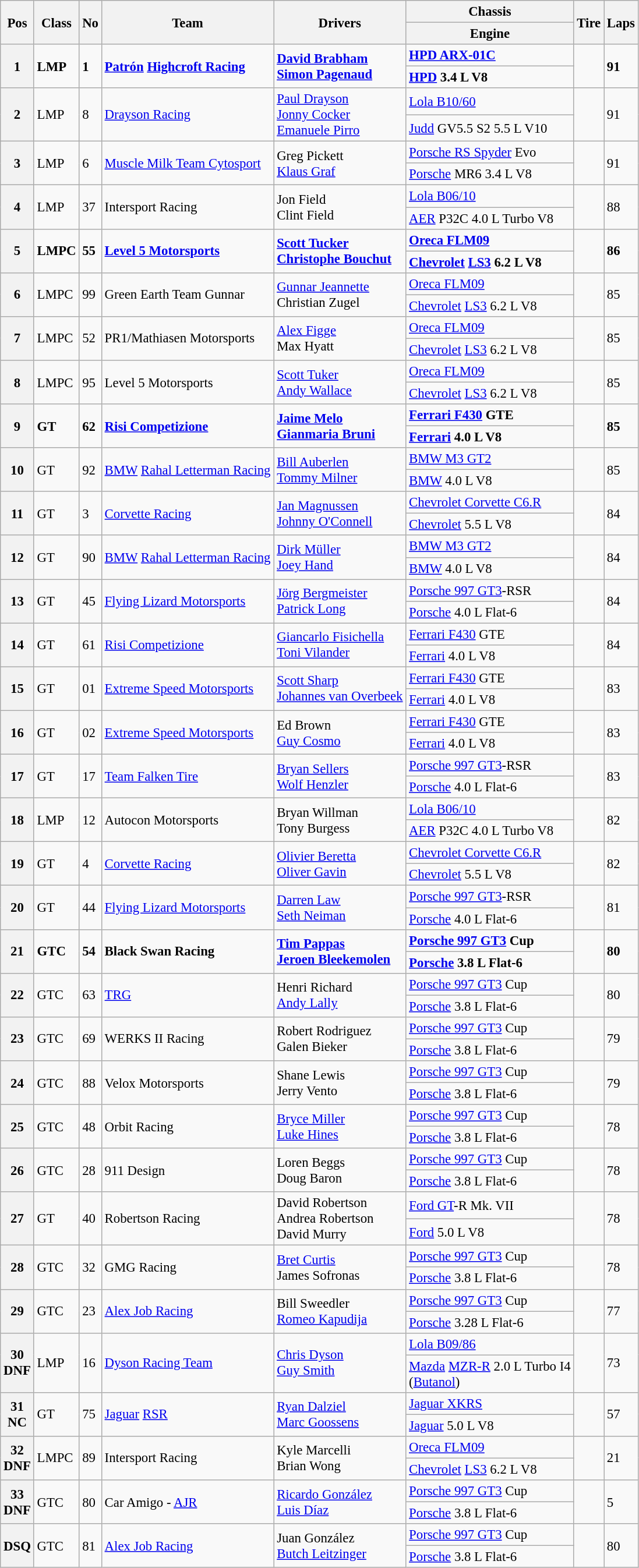<table class="wikitable" style="font-size: 95%;">
<tr>
<th rowspan=2>Pos</th>
<th rowspan=2>Class</th>
<th rowspan=2>No</th>
<th rowspan=2>Team</th>
<th rowspan=2>Drivers</th>
<th>Chassis</th>
<th rowspan=2>Tire</th>
<th rowspan=2>Laps</th>
</tr>
<tr>
<th>Engine</th>
</tr>
<tr style="font-weight:bold">
<th rowspan=2>1</th>
<td rowspan=2>LMP</td>
<td rowspan=2>1</td>
<td rowspan=2> <a href='#'>Patrón</a> <a href='#'>Highcroft Racing</a></td>
<td rowspan=2> <a href='#'>David Brabham</a><br> <a href='#'>Simon Pagenaud</a></td>
<td><a href='#'>HPD ARX-01C</a></td>
<td rowspan=2></td>
<td rowspan=2>91</td>
</tr>
<tr style="font-weight:bold">
<td><a href='#'>HPD</a> 3.4 L V8</td>
</tr>
<tr>
<th rowspan=2>2</th>
<td rowspan=2>LMP</td>
<td rowspan=2>8</td>
<td rowspan=2> <a href='#'>Drayson Racing</a></td>
<td rowspan=2> <a href='#'>Paul Drayson</a><br> <a href='#'>Jonny Cocker</a><br> <a href='#'>Emanuele Pirro</a></td>
<td><a href='#'>Lola B10/60</a></td>
<td rowspan=2></td>
<td rowspan=2>91</td>
</tr>
<tr>
<td><a href='#'>Judd</a> GV5.5 S2 5.5 L V10</td>
</tr>
<tr>
<th rowspan=2>3</th>
<td rowspan=2>LMP</td>
<td rowspan=2>6</td>
<td rowspan=2> <a href='#'>Muscle Milk Team Cytosport</a></td>
<td rowspan=2> Greg Pickett<br> <a href='#'>Klaus Graf</a></td>
<td><a href='#'>Porsche RS Spyder</a> Evo</td>
<td rowspan=2></td>
<td rowspan=2>91</td>
</tr>
<tr>
<td><a href='#'>Porsche</a> MR6 3.4 L V8</td>
</tr>
<tr>
<th rowspan=2>4</th>
<td rowspan=2>LMP</td>
<td rowspan=2>37</td>
<td rowspan=2> Intersport Racing</td>
<td rowspan=2> Jon Field<br> Clint Field</td>
<td><a href='#'>Lola B06/10</a></td>
<td rowspan=2></td>
<td rowspan=2>88</td>
</tr>
<tr>
<td><a href='#'>AER</a> P32C 4.0 L Turbo V8</td>
</tr>
<tr style="font-weight:bold">
<th rowspan=2>5</th>
<td rowspan=2>LMPC</td>
<td rowspan=2>55</td>
<td rowspan=2> <a href='#'>Level 5 Motorsports</a></td>
<td rowspan=2> <a href='#'>Scott Tucker</a><br> <a href='#'>Christophe Bouchut</a></td>
<td><a href='#'>Oreca FLM09</a></td>
<td rowspan=2></td>
<td rowspan=2>86</td>
</tr>
<tr style="font-weight:bold">
<td><a href='#'>Chevrolet</a> <a href='#'>LS3</a> 6.2 L V8</td>
</tr>
<tr>
<th rowspan=2>6</th>
<td rowspan=2>LMPC</td>
<td rowspan=2>99</td>
<td rowspan=2> Green Earth Team Gunnar</td>
<td rowspan=2> <a href='#'>Gunnar Jeannette</a><br> Christian Zugel</td>
<td><a href='#'>Oreca FLM09</a></td>
<td rowspan=2></td>
<td rowspan=2>85</td>
</tr>
<tr>
<td><a href='#'>Chevrolet</a> <a href='#'>LS3</a> 6.2 L V8</td>
</tr>
<tr>
<th rowspan=2>7</th>
<td rowspan=2>LMPC</td>
<td rowspan=2>52</td>
<td rowspan=2> PR1/Mathiasen Motorsports</td>
<td rowspan=2> <a href='#'>Alex Figge</a><br> Max Hyatt</td>
<td><a href='#'>Oreca FLM09</a></td>
<td rowspan=2></td>
<td rowspan=2>85</td>
</tr>
<tr>
<td><a href='#'>Chevrolet</a> <a href='#'>LS3</a> 6.2 L V8</td>
</tr>
<tr>
<th rowspan=2>8</th>
<td rowspan=2>LMPC</td>
<td rowspan=2>95</td>
<td rowspan=2> Level 5 Motorsports</td>
<td rowspan=2> <a href='#'>Scott Tuker</a><br> <a href='#'>Andy Wallace</a></td>
<td><a href='#'>Oreca FLM09</a></td>
<td rowspan=2></td>
<td rowspan=2>85</td>
</tr>
<tr>
<td><a href='#'>Chevrolet</a> <a href='#'>LS3</a> 6.2 L V8</td>
</tr>
<tr style="font-weight:bold">
<th rowspan=2>9</th>
<td rowspan=2>GT</td>
<td rowspan=2>62</td>
<td rowspan=2> <a href='#'>Risi Competizione</a></td>
<td rowspan=2> <a href='#'>Jaime Melo</a><br> <a href='#'>Gianmaria Bruni</a></td>
<td><a href='#'>Ferrari F430</a> GTE</td>
<td rowspan=2></td>
<td rowspan=2>85</td>
</tr>
<tr style="font-weight:bold">
<td><a href='#'>Ferrari</a> 4.0 L V8</td>
</tr>
<tr>
<th rowspan=2>10</th>
<td rowspan=2>GT</td>
<td rowspan=2>92</td>
<td rowspan=2> <a href='#'>BMW</a> <a href='#'>Rahal Letterman Racing</a></td>
<td rowspan=2> <a href='#'>Bill Auberlen</a><br> <a href='#'>Tommy Milner</a></td>
<td><a href='#'>BMW M3 GT2</a></td>
<td rowspan=2></td>
<td rowspan=2>85</td>
</tr>
<tr>
<td><a href='#'>BMW</a> 4.0 L V8</td>
</tr>
<tr>
<th rowspan=2>11</th>
<td rowspan=2>GT</td>
<td rowspan=2>3</td>
<td rowspan=2> <a href='#'>Corvette Racing</a></td>
<td rowspan=2> <a href='#'>Jan Magnussen</a><br> <a href='#'>Johnny O'Connell</a></td>
<td><a href='#'>Chevrolet Corvette C6.R</a></td>
<td rowspan=2></td>
<td rowspan=2>84</td>
</tr>
<tr>
<td><a href='#'>Chevrolet</a> 5.5 L V8</td>
</tr>
<tr>
<th rowspan=2>12</th>
<td rowspan=2>GT</td>
<td rowspan=2>90</td>
<td rowspan=2> <a href='#'>BMW</a> <a href='#'>Rahal Letterman Racing</a></td>
<td rowspan=2> <a href='#'>Dirk Müller</a><br> <a href='#'>Joey Hand</a></td>
<td><a href='#'>BMW M3 GT2</a></td>
<td rowspan=2></td>
<td rowspan=2>84</td>
</tr>
<tr>
<td><a href='#'>BMW</a> 4.0 L V8</td>
</tr>
<tr>
<th rowspan=2>13</th>
<td rowspan=2>GT</td>
<td rowspan=2>45</td>
<td rowspan=2> <a href='#'>Flying Lizard Motorsports</a></td>
<td rowspan=2> <a href='#'>Jörg Bergmeister</a><br> <a href='#'>Patrick Long</a></td>
<td><a href='#'>Porsche 997 GT3</a>-RSR</td>
<td rowspan=2></td>
<td rowspan=2>84</td>
</tr>
<tr>
<td><a href='#'>Porsche</a> 4.0 L Flat-6</td>
</tr>
<tr>
<th rowspan=2>14</th>
<td rowspan=2>GT</td>
<td rowspan=2>61</td>
<td rowspan=2> <a href='#'>Risi Competizione</a></td>
<td rowspan=2> <a href='#'>Giancarlo Fisichella</a><br> <a href='#'>Toni Vilander</a></td>
<td><a href='#'>Ferrari F430</a> GTE</td>
<td rowspan=2></td>
<td rowspan=2>84</td>
</tr>
<tr>
<td><a href='#'>Ferrari</a> 4.0 L V8</td>
</tr>
<tr>
<th rowspan=2>15</th>
<td rowspan=2>GT</td>
<td rowspan=2>01</td>
<td rowspan=2> <a href='#'>Extreme Speed Motorsports</a></td>
<td rowspan=2> <a href='#'>Scott Sharp</a><br> <a href='#'>Johannes van Overbeek</a></td>
<td><a href='#'>Ferrari F430</a> GTE</td>
<td rowspan=2></td>
<td rowspan=2>83</td>
</tr>
<tr>
<td><a href='#'>Ferrari</a> 4.0 L V8</td>
</tr>
<tr>
<th rowspan=2>16</th>
<td rowspan=2>GT</td>
<td rowspan=2>02</td>
<td rowspan=2> <a href='#'>Extreme Speed Motorsports</a></td>
<td rowspan=2> Ed Brown<br> <a href='#'>Guy Cosmo</a></td>
<td><a href='#'>Ferrari F430</a> GTE</td>
<td rowspan=2></td>
<td rowspan=2>83</td>
</tr>
<tr>
<td><a href='#'>Ferrari</a> 4.0 L V8</td>
</tr>
<tr>
<th rowspan=2>17</th>
<td rowspan=2>GT</td>
<td rowspan=2>17</td>
<td rowspan=2> <a href='#'>Team Falken Tire</a></td>
<td rowspan=2> <a href='#'>Bryan Sellers</a><br> <a href='#'>Wolf Henzler</a></td>
<td><a href='#'>Porsche 997 GT3</a>-RSR</td>
<td rowspan=2></td>
<td rowspan=2>83</td>
</tr>
<tr>
<td><a href='#'>Porsche</a> 4.0 L Flat-6</td>
</tr>
<tr>
<th rowspan=2>18</th>
<td rowspan=2>LMP</td>
<td rowspan=2>12</td>
<td rowspan=2> Autocon Motorsports</td>
<td rowspan=2> Bryan Willman<br> Tony Burgess</td>
<td><a href='#'>Lola B06/10</a></td>
<td rowspan=2></td>
<td rowspan=2>82</td>
</tr>
<tr>
<td><a href='#'>AER</a> P32C 4.0 L Turbo V8</td>
</tr>
<tr>
<th rowspan=2>19</th>
<td rowspan=2>GT</td>
<td rowspan=2>4</td>
<td rowspan=2> <a href='#'>Corvette Racing</a></td>
<td rowspan=2> <a href='#'>Olivier Beretta</a><br> <a href='#'>Oliver Gavin</a></td>
<td><a href='#'>Chevrolet Corvette C6.R</a></td>
<td rowspan=2></td>
<td rowspan=2>82</td>
</tr>
<tr>
<td><a href='#'>Chevrolet</a> 5.5 L V8</td>
</tr>
<tr>
<th rowspan=2>20</th>
<td rowspan=2>GT</td>
<td rowspan=2>44</td>
<td rowspan=2> <a href='#'>Flying Lizard Motorsports</a></td>
<td rowspan=2> <a href='#'>Darren Law</a><br> <a href='#'>Seth Neiman</a></td>
<td><a href='#'>Porsche 997 GT3</a>-RSR</td>
<td rowspan=2></td>
<td rowspan=2>81</td>
</tr>
<tr>
<td><a href='#'>Porsche</a> 4.0 L Flat-6</td>
</tr>
<tr style="font-weight:bold">
<th rowspan=2>21</th>
<td rowspan=2>GTC</td>
<td rowspan=2>54</td>
<td rowspan=2> Black Swan Racing</td>
<td rowspan=2> <a href='#'>Tim Pappas</a><br> <a href='#'>Jeroen Bleekemolen</a></td>
<td><a href='#'>Porsche 997 GT3</a> Cup</td>
<td rowspan=2></td>
<td rowspan=2>80</td>
</tr>
<tr style="font-weight:bold">
<td><a href='#'>Porsche</a> 3.8 L Flat-6</td>
</tr>
<tr>
<th rowspan=2>22</th>
<td rowspan=2>GTC</td>
<td rowspan=2>63</td>
<td rowspan=2> <a href='#'>TRG</a></td>
<td rowspan=2> Henri Richard<br> <a href='#'>Andy Lally</a></td>
<td><a href='#'>Porsche 997 GT3</a> Cup</td>
<td rowspan=2></td>
<td rowspan=2>80</td>
</tr>
<tr>
<td><a href='#'>Porsche</a> 3.8 L Flat-6</td>
</tr>
<tr>
<th rowspan=2>23</th>
<td rowspan=2>GTC</td>
<td rowspan=2>69</td>
<td rowspan=2> WERKS II Racing</td>
<td rowspan=2> Robert Rodriguez<br> Galen Bieker</td>
<td><a href='#'>Porsche 997 GT3</a> Cup</td>
<td rowspan=2></td>
<td rowspan=2>79</td>
</tr>
<tr>
<td><a href='#'>Porsche</a> 3.8 L Flat-6</td>
</tr>
<tr>
<th rowspan=2>24</th>
<td rowspan=2>GTC</td>
<td rowspan=2>88</td>
<td rowspan=2> Velox Motorsports</td>
<td rowspan=2> Shane Lewis<br> Jerry Vento</td>
<td><a href='#'>Porsche 997 GT3</a> Cup</td>
<td rowspan=2></td>
<td rowspan=2>79</td>
</tr>
<tr>
<td><a href='#'>Porsche</a> 3.8 L Flat-6</td>
</tr>
<tr>
<th rowspan=2>25</th>
<td rowspan=2>GTC</td>
<td rowspan=2>48</td>
<td rowspan=2> Orbit Racing</td>
<td rowspan=2> <a href='#'>Bryce Miller</a><br> <a href='#'>Luke Hines</a></td>
<td><a href='#'>Porsche 997 GT3</a> Cup</td>
<td rowspan=2></td>
<td rowspan=2>78</td>
</tr>
<tr>
<td><a href='#'>Porsche</a> 3.8 L Flat-6</td>
</tr>
<tr>
<th rowspan=2>26</th>
<td rowspan=2>GTC</td>
<td rowspan=2>28</td>
<td rowspan=2> 911 Design</td>
<td rowspan=2> Loren Beggs<br> Doug Baron</td>
<td><a href='#'>Porsche 997 GT3</a> Cup</td>
<td rowspan=2></td>
<td rowspan=2>78</td>
</tr>
<tr>
<td><a href='#'>Porsche</a> 3.8 L Flat-6</td>
</tr>
<tr>
<th rowspan=2>27</th>
<td rowspan=2>GT</td>
<td rowspan=2>40</td>
<td rowspan=2> Robertson Racing</td>
<td rowspan=2> David Robertson<br> Andrea Robertson<br> David Murry</td>
<td><a href='#'>Ford GT</a>-R Mk. VII</td>
<td rowspan=2></td>
<td rowspan=2>78</td>
</tr>
<tr>
<td><a href='#'>Ford</a> 5.0 L V8</td>
</tr>
<tr>
<th rowspan=2>28</th>
<td rowspan=2>GTC</td>
<td rowspan=2>32</td>
<td rowspan=2> GMG Racing</td>
<td rowspan=2> <a href='#'>Bret Curtis</a><br> James Sofronas</td>
<td><a href='#'>Porsche 997 GT3</a> Cup</td>
<td rowspan=2></td>
<td rowspan=2>78</td>
</tr>
<tr>
<td><a href='#'>Porsche</a> 3.8 L Flat-6</td>
</tr>
<tr>
<th rowspan=2>29</th>
<td rowspan=2>GTC</td>
<td rowspan=2>23</td>
<td rowspan=2> <a href='#'>Alex Job Racing</a></td>
<td rowspan=2> Bill Sweedler<br> <a href='#'>Romeo Kapudija</a></td>
<td><a href='#'>Porsche 997 GT3</a> Cup</td>
<td rowspan=2></td>
<td rowspan=2>77</td>
</tr>
<tr>
<td><a href='#'>Porsche</a> 3.28 L Flat-6</td>
</tr>
<tr>
<th rowspan=2>30<br>DNF</th>
<td rowspan=2>LMP</td>
<td rowspan=2>16</td>
<td rowspan=2> <a href='#'>Dyson Racing Team</a></td>
<td rowspan=2> <a href='#'>Chris Dyson</a><br> <a href='#'>Guy Smith</a></td>
<td><a href='#'>Lola B09/86</a></td>
<td rowspan=2></td>
<td rowspan=2>73</td>
</tr>
<tr>
<td><a href='#'>Mazda</a> <a href='#'>MZR-R</a> 2.0 L Turbo I4<br>(<a href='#'>Butanol</a>)</td>
</tr>
<tr>
<th rowspan=2>31<br>NC</th>
<td rowspan=2>GT</td>
<td rowspan=2>75</td>
<td rowspan=2> <a href='#'>Jaguar</a> <a href='#'>RSR</a></td>
<td rowspan=2> <a href='#'>Ryan Dalziel</a><br> <a href='#'>Marc Goossens</a></td>
<td><a href='#'>Jaguar XKRS</a></td>
<td rowspan=2></td>
<td rowspan=2>57</td>
</tr>
<tr>
<td><a href='#'>Jaguar</a> 5.0 L V8</td>
</tr>
<tr>
<th rowspan=2>32<br>DNF</th>
<td rowspan=2>LMPC</td>
<td rowspan=2>89</td>
<td rowspan=2> Intersport Racing</td>
<td rowspan=2> Kyle Marcelli<br> Brian Wong</td>
<td><a href='#'>Oreca FLM09</a></td>
<td rowspan=2></td>
<td rowspan=2>21</td>
</tr>
<tr>
<td><a href='#'>Chevrolet</a> <a href='#'>LS3</a> 6.2 L V8</td>
</tr>
<tr>
<th rowspan=2>33<br>DNF</th>
<td rowspan=2>GTC</td>
<td rowspan=2>80</td>
<td rowspan=2> Car Amigo - <a href='#'>AJR</a></td>
<td rowspan=2> <a href='#'>Ricardo González</a><br> <a href='#'>Luis Díaz</a></td>
<td><a href='#'>Porsche 997 GT3</a> Cup</td>
<td rowspan=2></td>
<td rowspan=2>5</td>
</tr>
<tr>
<td><a href='#'>Porsche</a> 3.8 L Flat-6</td>
</tr>
<tr>
<th rowspan=2>DSQ</th>
<td rowspan=2>GTC</td>
<td rowspan=2>81</td>
<td rowspan=2> <a href='#'>Alex Job Racing</a></td>
<td rowspan=2> Juan González<br> <a href='#'>Butch Leitzinger</a></td>
<td><a href='#'>Porsche 997 GT3</a> Cup</td>
<td rowspan=2></td>
<td rowspan=2>80</td>
</tr>
<tr>
<td><a href='#'>Porsche</a> 3.8 L Flat-6</td>
</tr>
</table>
